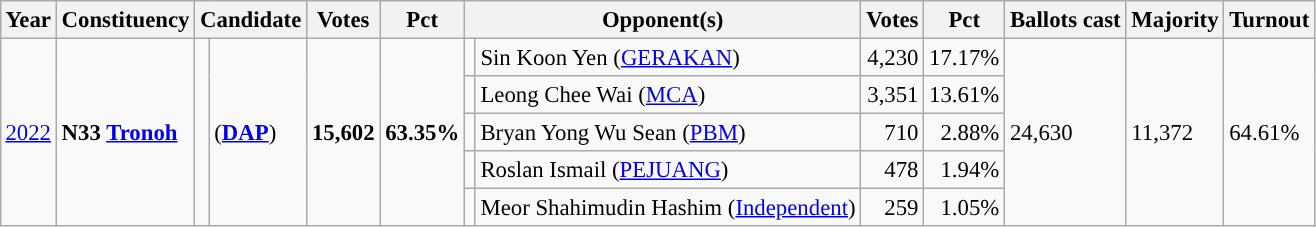<table class="wikitable" style="margin:0.5em ; font-size:95%">
<tr>
<th>Year</th>
<th>Constituency</th>
<th colspan=2>Candidate</th>
<th>Votes</th>
<th>Pct</th>
<th colspan=2>Opponent(s)</th>
<th>Votes</th>
<th>Pct</th>
<th>Ballots cast</th>
<th>Majority</th>
<th>Turnout</th>
</tr>
<tr>
<td rowspan=5><a href='#'>2022</a></td>
<td rowspan=5><strong>N33 <a href='#'>Tronoh</a></strong></td>
<td rowspan=5 ></td>
<td rowspan=5> (<a href='#'><strong>DAP</strong></a>)</td>
<td rowspan=5 align=right><strong>15,602</strong></td>
<td rowspan=5><strong>63.35%</strong></td>
<td></td>
<td>Sin Koon Yen (<a href='#'>GERAKAN</a>)</td>
<td align=right>4,230</td>
<td>17.17%</td>
<td rowspan=5>24,630</td>
<td rowspan=5>11,372</td>
<td rowspan=5>64.61%</td>
</tr>
<tr>
<td></td>
<td>Leong Chee Wai (<a href='#'>MCA</a>)</td>
<td align=right>3,351</td>
<td align=right>13.61%</td>
</tr>
<tr>
<td></td>
<td>Bryan Yong Wu Sean (<a href='#'>PBM</a>)</td>
<td align=right>710</td>
<td align=right>2.88%</td>
</tr>
<tr>
<td bgcolor=></td>
<td>Roslan Ismail (<a href='#'>PEJUANG</a>)</td>
<td align=right>478</td>
<td align=right>1.94%</td>
</tr>
<tr>
<td></td>
<td>Meor Shahimudin Hashim (<a href='#'>Independent</a>)</td>
<td align=right>259</td>
<td align=right>1.05%</td>
</tr>
</table>
